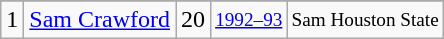<table class="wikitable">
<tr>
</tr>
<tr>
<td>1</td>
<td><a href='#'>Sam Crawford</a></td>
<td>20</td>
<td style="font-size:80%;"><a href='#'>1992–93</a></td>
<td style="font-size:80%;">Sam Houston State</td>
</tr>
</table>
